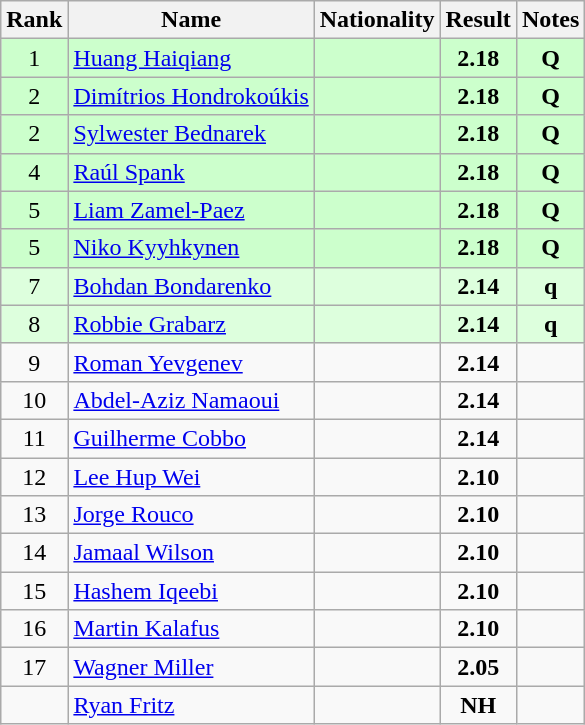<table class="wikitable sortable" style="text-align:center">
<tr>
<th>Rank</th>
<th>Name</th>
<th>Nationality</th>
<th>Result</th>
<th>Notes</th>
</tr>
<tr bgcolor=ccffcc>
<td>1</td>
<td align=left><a href='#'>Huang Haiqiang</a></td>
<td align=left></td>
<td><strong>2.18</strong></td>
<td><strong>Q</strong></td>
</tr>
<tr bgcolor=ccffcc>
<td>2</td>
<td align=left><a href='#'>Dimítrios Hondrokoúkis</a></td>
<td align=left></td>
<td><strong>2.18</strong></td>
<td><strong>Q</strong></td>
</tr>
<tr bgcolor=ccffcc>
<td>2</td>
<td align=left><a href='#'>Sylwester Bednarek</a></td>
<td align=left></td>
<td><strong>2.18</strong></td>
<td><strong>Q</strong></td>
</tr>
<tr bgcolor=ccffcc>
<td>4</td>
<td align=left><a href='#'>Raúl Spank</a></td>
<td align=left></td>
<td><strong>2.18</strong></td>
<td><strong>Q</strong></td>
</tr>
<tr bgcolor=ccffcc>
<td>5</td>
<td align=left><a href='#'>Liam Zamel-Paez</a></td>
<td align=left></td>
<td><strong>2.18</strong></td>
<td><strong>Q</strong></td>
</tr>
<tr bgcolor=ccffcc>
<td>5</td>
<td align=left><a href='#'>Niko Kyyhkynen</a></td>
<td align=left></td>
<td><strong>2.18</strong></td>
<td><strong>Q</strong></td>
</tr>
<tr bgcolor=ddffdd>
<td>7</td>
<td align=left><a href='#'>Bohdan Bondarenko</a></td>
<td align=left></td>
<td><strong>2.14</strong></td>
<td><strong>q</strong></td>
</tr>
<tr bgcolor=ddffdd>
<td>8</td>
<td align=left><a href='#'>Robbie Grabarz</a></td>
<td align=left></td>
<td><strong>2.14</strong></td>
<td><strong>q</strong></td>
</tr>
<tr>
<td>9</td>
<td align=left><a href='#'>Roman Yevgenev</a></td>
<td align=left></td>
<td><strong>2.14</strong></td>
<td></td>
</tr>
<tr>
<td>10</td>
<td align=left><a href='#'>Abdel-Aziz Namaoui</a></td>
<td align=left></td>
<td><strong>2.14</strong></td>
<td></td>
</tr>
<tr>
<td>11</td>
<td align=left><a href='#'>Guilherme Cobbo</a></td>
<td align=left></td>
<td><strong>2.14</strong></td>
<td></td>
</tr>
<tr>
<td>12</td>
<td align=left><a href='#'>Lee Hup Wei</a></td>
<td align=left></td>
<td><strong>2.10</strong></td>
<td></td>
</tr>
<tr>
<td>13</td>
<td align=left><a href='#'>Jorge Rouco</a></td>
<td align=left></td>
<td><strong>2.10</strong></td>
<td></td>
</tr>
<tr>
<td>14</td>
<td align=left><a href='#'>Jamaal Wilson</a></td>
<td align=left></td>
<td><strong>2.10</strong></td>
<td></td>
</tr>
<tr>
<td>15</td>
<td align=left><a href='#'>Hashem Iqeebi</a></td>
<td align=left></td>
<td><strong>2.10</strong></td>
<td></td>
</tr>
<tr>
<td>16</td>
<td align=left><a href='#'>Martin Kalafus</a></td>
<td align=left></td>
<td><strong>2.10</strong></td>
<td></td>
</tr>
<tr>
<td>17</td>
<td align=left><a href='#'>Wagner Miller</a></td>
<td align=left></td>
<td><strong>2.05</strong></td>
<td></td>
</tr>
<tr>
<td></td>
<td align=left><a href='#'>Ryan Fritz</a></td>
<td align=left></td>
<td><strong>NH</strong></td>
<td></td>
</tr>
</table>
